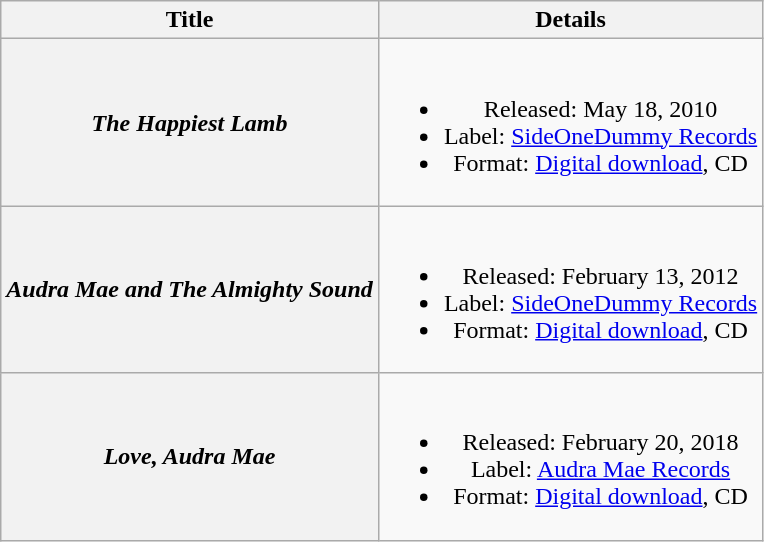<table class="wikitable plainrowheaders" style="text-align:center;">
<tr>
<th scope="col">Title</th>
<th scope="col">Details</th>
</tr>
<tr>
<th scope="row"><em>The Happiest Lamb</em></th>
<td><br><ul><li>Released: May 18, 2010</li><li>Label: <a href='#'>SideOneDummy Records</a></li><li>Format: <a href='#'>Digital download</a>, CD</li></ul></td>
</tr>
<tr>
<th scope="row"><em>Audra Mae and The Almighty Sound</em></th>
<td><br><ul><li>Released: February 13, 2012</li><li>Label: <a href='#'>SideOneDummy Records</a></li><li>Format: <a href='#'>Digital download</a>, CD</li></ul></td>
</tr>
<tr>
<th scope="row"><em>Love, Audra Mae</em></th>
<td><br><ul><li>Released: February 20, 2018</li><li>Label: <a href='#'>Audra Mae Records</a></li><li>Format: <a href='#'>Digital download</a>, CD</li></ul></td>
</tr>
</table>
